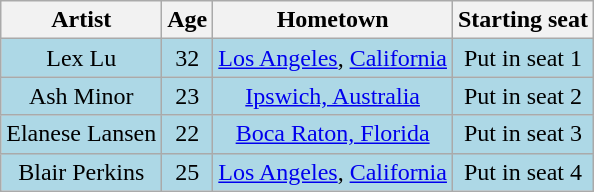<table class="wikitable plainrowheaders" style="text-align: center;">
<tr>
<th>Artist</th>
<th>Age</th>
<th>Hometown</th>
<th>Starting seat</th>
</tr>
<tr style="background:lightblue;">
<td>Lex Lu</td>
<td>32</td>
<td><a href='#'>Los Angeles</a>, <a href='#'>California</a></td>
<td>Put in seat 1</td>
</tr>
<tr style="background:lightblue;">
<td>Ash Minor</td>
<td>23</td>
<td><a href='#'>Ipswich, Australia</a></td>
<td>Put in seat 2</td>
</tr>
<tr style="background:lightblue;">
<td>Elanese Lansen</td>
<td>22</td>
<td><a href='#'>Boca Raton, Florida</a></td>
<td>Put in seat 3</td>
</tr>
<tr style="background:lightblue;">
<td>Blair Perkins</td>
<td>25</td>
<td><a href='#'>Los Angeles</a>, <a href='#'>California</a></td>
<td>Put in seat 4</td>
</tr>
</table>
